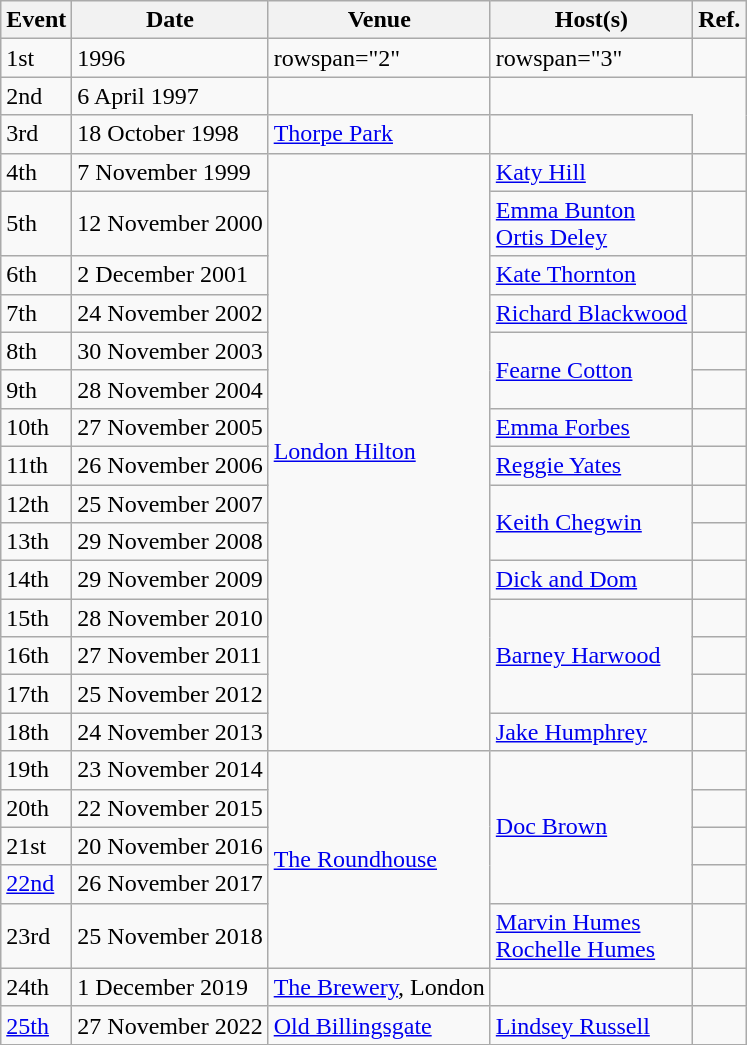<table class="wikitable">
<tr>
<th scope="col">Event</th>
<th scope="col">Date</th>
<th scope="col">Venue</th>
<th scope="col">Host(s)</th>
<th scope="col">Ref.</th>
</tr>
<tr>
<td>1st</td>
<td>1996</td>
<td>rowspan="2" </td>
<td>rowspan="3" </td>
<td></td>
</tr>
<tr>
<td>2nd</td>
<td>6 April 1997</td>
<td></td>
</tr>
<tr>
<td>3rd</td>
<td>18 October 1998</td>
<td><a href='#'>Thorpe Park</a></td>
<td></td>
</tr>
<tr>
<td>4th</td>
<td>7 November 1999</td>
<td rowspan="15"><a href='#'>London Hilton</a></td>
<td><a href='#'>Katy Hill</a></td>
<td></td>
</tr>
<tr>
<td>5th</td>
<td>12 November 2000</td>
<td><a href='#'>Emma Bunton</a><br><a href='#'>Ortis Deley</a></td>
<td></td>
</tr>
<tr>
<td>6th</td>
<td>2 December 2001</td>
<td><a href='#'>Kate Thornton</a></td>
<td></td>
</tr>
<tr>
<td>7th</td>
<td>24 November 2002</td>
<td><a href='#'>Richard Blackwood</a></td>
<td></td>
</tr>
<tr>
<td>8th</td>
<td>30 November 2003</td>
<td rowspan="2"><a href='#'>Fearne Cotton</a></td>
<td></td>
</tr>
<tr>
<td>9th</td>
<td>28 November 2004</td>
<td></td>
</tr>
<tr>
<td>10th</td>
<td>27 November 2005</td>
<td><a href='#'>Emma Forbes</a></td>
<td></td>
</tr>
<tr>
<td>11th</td>
<td>26 November 2006</td>
<td><a href='#'>Reggie Yates</a></td>
<td></td>
</tr>
<tr>
<td>12th</td>
<td>25 November 2007</td>
<td rowspan="2"><a href='#'>Keith Chegwin</a></td>
<td></td>
</tr>
<tr>
<td>13th</td>
<td>29 November 2008</td>
<td></td>
</tr>
<tr>
<td>14th</td>
<td>29 November 2009</td>
<td><a href='#'>Dick and Dom</a></td>
<td></td>
</tr>
<tr>
<td>15th</td>
<td>28 November 2010</td>
<td rowspan="3"><a href='#'>Barney Harwood</a></td>
<td></td>
</tr>
<tr>
<td>16th</td>
<td>27 November 2011</td>
<td></td>
</tr>
<tr>
<td>17th</td>
<td>25 November 2012</td>
<td></td>
</tr>
<tr>
<td>18th</td>
<td>24 November 2013</td>
<td><a href='#'>Jake Humphrey</a></td>
<td></td>
</tr>
<tr>
<td>19th</td>
<td>23 November 2014</td>
<td rowspan="5"><a href='#'>The Roundhouse</a></td>
<td rowspan="4"><a href='#'>Doc Brown</a></td>
<td></td>
</tr>
<tr>
<td>20th</td>
<td>22 November 2015</td>
<td></td>
</tr>
<tr>
<td>21st</td>
<td>20 November 2016</td>
<td></td>
</tr>
<tr>
<td><a href='#'>22nd</a></td>
<td>26 November 2017</td>
<td></td>
</tr>
<tr>
<td>23rd</td>
<td>25 November 2018</td>
<td><a href='#'>Marvin Humes</a><br><a href='#'>Rochelle Humes</a></td>
<td></td>
</tr>
<tr>
<td>24th</td>
<td>1 December 2019</td>
<td><a href='#'>The Brewery</a>, London</td>
<td></td>
<td></td>
</tr>
<tr>
<td><a href='#'>25th</a></td>
<td>27 November 2022</td>
<td><a href='#'>Old Billingsgate</a></td>
<td><a href='#'>Lindsey Russell</a></td>
<td></td>
</tr>
<tr>
</tr>
</table>
